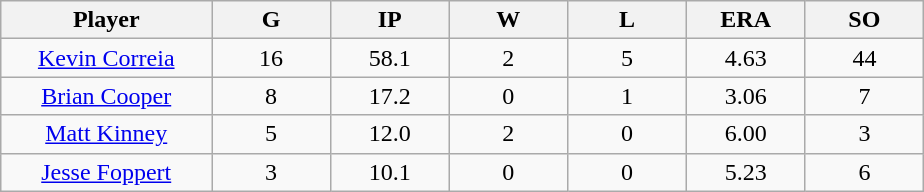<table class="wikitable sortable">
<tr>
<th bgcolor="#DDDDFF" width="16%">Player</th>
<th bgcolor="#DDDDFF" width="9%">G</th>
<th bgcolor="#DDDDFF" width="9%">IP</th>
<th bgcolor="#DDDDFF" width="9%">W</th>
<th bgcolor="#DDDDFF" width="9%">L</th>
<th bgcolor="#DDDDFF" width="9%">ERA</th>
<th bgcolor="#DDDDFF" width="9%">SO</th>
</tr>
<tr align=center>
<td><a href='#'>Kevin Correia</a></td>
<td>16</td>
<td>58.1</td>
<td>2</td>
<td>5</td>
<td>4.63</td>
<td>44</td>
</tr>
<tr align=center>
<td><a href='#'>Brian Cooper</a></td>
<td>8</td>
<td>17.2</td>
<td>0</td>
<td>1</td>
<td>3.06</td>
<td>7</td>
</tr>
<tr align=center>
<td><a href='#'>Matt Kinney</a></td>
<td>5</td>
<td>12.0</td>
<td>2</td>
<td>0</td>
<td>6.00</td>
<td>3</td>
</tr>
<tr align=center>
<td><a href='#'>Jesse Foppert</a></td>
<td>3</td>
<td>10.1</td>
<td>0</td>
<td>0</td>
<td>5.23</td>
<td>6</td>
</tr>
</table>
